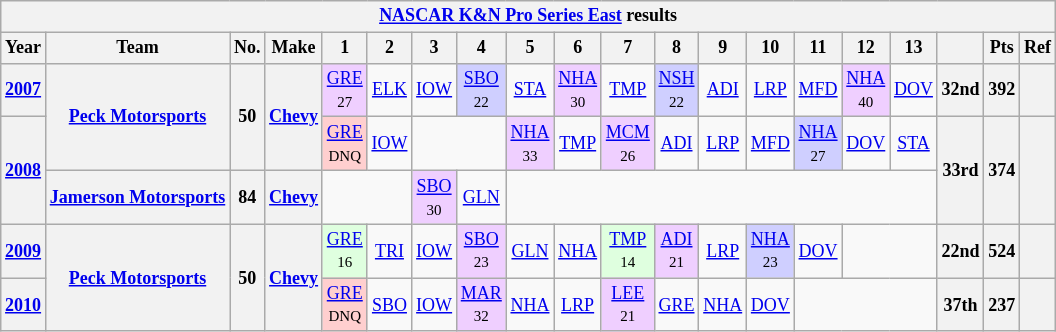<table class="wikitable" style="text-align:center; font-size:75%">
<tr>
<th colspan=45><a href='#'>NASCAR K&N Pro Series East</a> results</th>
</tr>
<tr>
<th>Year</th>
<th>Team</th>
<th>No.</th>
<th>Make</th>
<th>1</th>
<th>2</th>
<th>3</th>
<th>4</th>
<th>5</th>
<th>6</th>
<th>7</th>
<th>8</th>
<th>9</th>
<th>10</th>
<th>11</th>
<th>12</th>
<th>13</th>
<th></th>
<th>Pts</th>
<th>Ref</th>
</tr>
<tr>
<th><a href='#'>2007</a></th>
<th rowspan=2><a href='#'>Peck Motorsports</a></th>
<th rowspan=2>50</th>
<th rowspan=2><a href='#'>Chevy</a></th>
<td style="background:#EFCFFF;"><a href='#'>GRE</a><br><small>27</small></td>
<td><a href='#'>ELK</a></td>
<td><a href='#'>IOW</a></td>
<td style="background:#CFCFFF;"><a href='#'>SBO</a><br><small>22</small></td>
<td><a href='#'>STA</a></td>
<td style="background:#EFCFFF;"><a href='#'>NHA</a><br><small>30</small></td>
<td><a href='#'>TMP</a></td>
<td style="background:#CFCFFF;"><a href='#'>NSH</a><br><small>22</small></td>
<td><a href='#'>ADI</a></td>
<td><a href='#'>LRP</a></td>
<td><a href='#'>MFD</a></td>
<td style="background:#EFCFFF;"><a href='#'>NHA</a><br><small>40</small></td>
<td><a href='#'>DOV</a></td>
<th>32nd</th>
<th>392</th>
<th></th>
</tr>
<tr>
<th rowspan=2><a href='#'>2008</a></th>
<td style="background:#FFCFCF;"><a href='#'>GRE</a><br><small>DNQ</small></td>
<td><a href='#'>IOW</a></td>
<td colspan=2></td>
<td style="background:#EFCFFF;"><a href='#'>NHA</a><br><small>33</small></td>
<td><a href='#'>TMP</a></td>
<td style="background:#EFCFFF;"><a href='#'>MCM</a><br><small>26</small></td>
<td><a href='#'>ADI</a></td>
<td><a href='#'>LRP</a></td>
<td><a href='#'>MFD</a></td>
<td style="background:#CFCFFF;"><a href='#'>NHA</a><br><small>27</small></td>
<td><a href='#'>DOV</a></td>
<td><a href='#'>STA</a></td>
<th rowspan=2>33rd</th>
<th rowspan=2>374</th>
<th rowspan=2></th>
</tr>
<tr>
<th><a href='#'>Jamerson Motorsports</a></th>
<th>84</th>
<th><a href='#'>Chevy</a></th>
<td colspan=2></td>
<td style="background:#EFCFFF;"><a href='#'>SBO</a><br><small>30</small></td>
<td><a href='#'>GLN</a></td>
<td colspan=9></td>
</tr>
<tr>
<th><a href='#'>2009</a></th>
<th rowspan=2><a href='#'>Peck Motorsports</a></th>
<th rowspan=2>50</th>
<th rowspan=2><a href='#'>Chevy</a></th>
<td style="background:#DFFFDF;"><a href='#'>GRE</a><br><small>16</small></td>
<td><a href='#'>TRI</a></td>
<td><a href='#'>IOW</a></td>
<td style="background:#EFCFFF;"><a href='#'>SBO</a><br><small>23</small></td>
<td><a href='#'>GLN</a></td>
<td><a href='#'>NHA</a></td>
<td style="background:#DFFFDF;"><a href='#'>TMP</a><br><small>14</small></td>
<td style="background:#EFCFFF;"><a href='#'>ADI</a><br><small>21</small></td>
<td><a href='#'>LRP</a></td>
<td style="background:#CFCFFF;"><a href='#'>NHA</a><br><small>23</small></td>
<td><a href='#'>DOV</a></td>
<td colspan=2></td>
<th>22nd</th>
<th>524</th>
<th></th>
</tr>
<tr>
<th><a href='#'>2010</a></th>
<td style="background:#FFCFCF;"><a href='#'>GRE</a><br><small>DNQ</small></td>
<td><a href='#'>SBO</a></td>
<td><a href='#'>IOW</a></td>
<td style="background:#EFCFFF;"><a href='#'>MAR</a><br><small>32</small></td>
<td><a href='#'>NHA</a></td>
<td><a href='#'>LRP</a></td>
<td style="background:#EFCFFF;"><a href='#'>LEE</a><br><small>21</small></td>
<td><a href='#'>GRE</a></td>
<td><a href='#'>NHA</a></td>
<td><a href='#'>DOV</a></td>
<td colspan=3></td>
<th>37th</th>
<th>237</th>
<th></th>
</tr>
</table>
